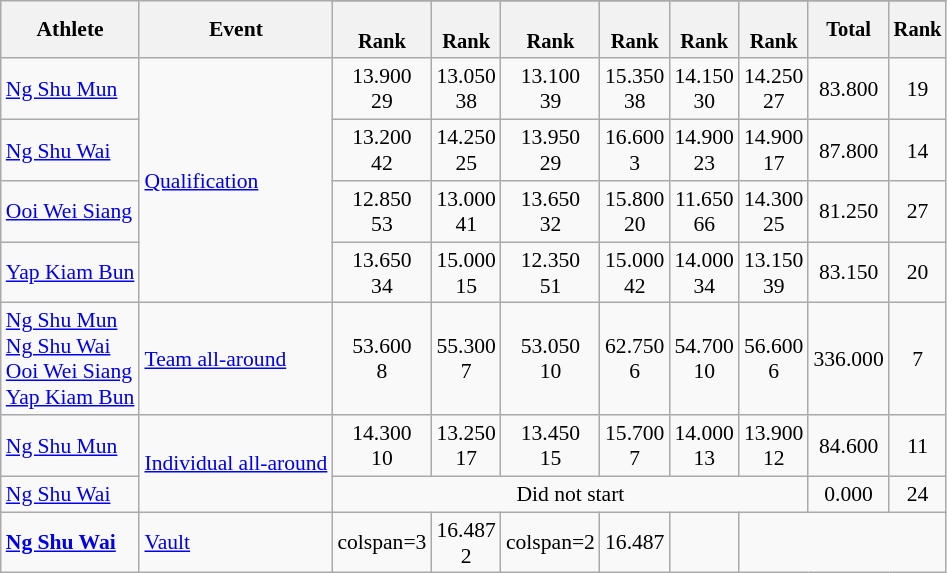<table class=wikitable style="font-size:90%">
<tr>
<th rowspan=2>Athlete</th>
<th rowspan=2>Event</th>
</tr>
<tr style="font-size:95%">
<th><br>Rank</th>
<th><br>Rank</th>
<th><br>Rank</th>
<th><br>Rank</th>
<th><br>Rank</th>
<th><br>Rank</th>
<th>Total</th>
<th>Rank</th>
</tr>
<tr align=center>
<td align=left><a href='#'>Ng Shu Mun</a></td>
<td align=left rowspan=4><a href='#'>Qualification</a></td>
<td>13.900<br>29</td>
<td>13.050<br>38</td>
<td>13.100<br>39</td>
<td>15.350<br>38</td>
<td>14.150<br>30</td>
<td>14.250<br>27</td>
<td>83.800</td>
<td>19 <strong></strong></td>
</tr>
<tr align=center>
<td align=left><a href='#'>Ng Shu Wai</a></td>
<td>13.200<br>42</td>
<td>14.250<br>25</td>
<td>13.950<br>29</td>
<td>16.600<br>3 <strong></strong></td>
<td>14.900<br>23</td>
<td>14.900<br>17</td>
<td>87.800</td>
<td>14 <strong></strong></td>
</tr>
<tr align=center>
<td align=left><a href='#'>Ooi Wei Siang</a></td>
<td>12.850<br>53</td>
<td>13.000<br>41</td>
<td>13.650<br>32</td>
<td>15.800<br>20</td>
<td>11.650<br>66</td>
<td>14.300<br>25</td>
<td>81.250</td>
<td>27</td>
</tr>
<tr align=center>
<td align=left><a href='#'>Yap Kiam Bun</a></td>
<td>13.650<br>34</td>
<td>15.000<br>15</td>
<td>12.350<br>51</td>
<td>15.000<br>42</td>
<td>14.000<br>34</td>
<td>13.150<br>39</td>
<td>83.150</td>
<td>20</td>
</tr>
<tr align=center>
<td align=left><a href='#'>Ng Shu Mun</a><br><a href='#'>Ng Shu Wai</a><br><a href='#'>Ooi Wei Siang</a><br><a href='#'>Yap Kiam Bun</a></td>
<td align=left><a href='#'>Team all-around</a></td>
<td>53.600<br>8</td>
<td>55.300<br>7</td>
<td>53.050<br>10</td>
<td>62.750<br>6</td>
<td>54.700<br>10</td>
<td>56.600<br>6</td>
<td>336.000</td>
<td>7</td>
</tr>
<tr align=center>
<td align=left><a href='#'>Ng Shu Mun</a></td>
<td align=left rowspan=2><a href='#'>Individual all-around</a></td>
<td>14.300<br>10</td>
<td>13.250<br>17</td>
<td>13.450<br>15</td>
<td>15.700<br>7</td>
<td>14.000<br>13</td>
<td>13.900<br>12</td>
<td>84.600</td>
<td>11</td>
</tr>
<tr align=center>
<td align=left><a href='#'>Ng Shu Wai</a></td>
<td colspan=6>Did not start</td>
<td>0.000</td>
<td>24</td>
</tr>
<tr align=center>
<td align=left><strong><a href='#'>Ng Shu Wai</a></strong></td>
<td align=left><a href='#'>Vault</a></td>
<td>colspan=3 </td>
<td>16.487<br>2</td>
<td>colspan=2 </td>
<td>16.487</td>
<td></td>
</tr>
</table>
